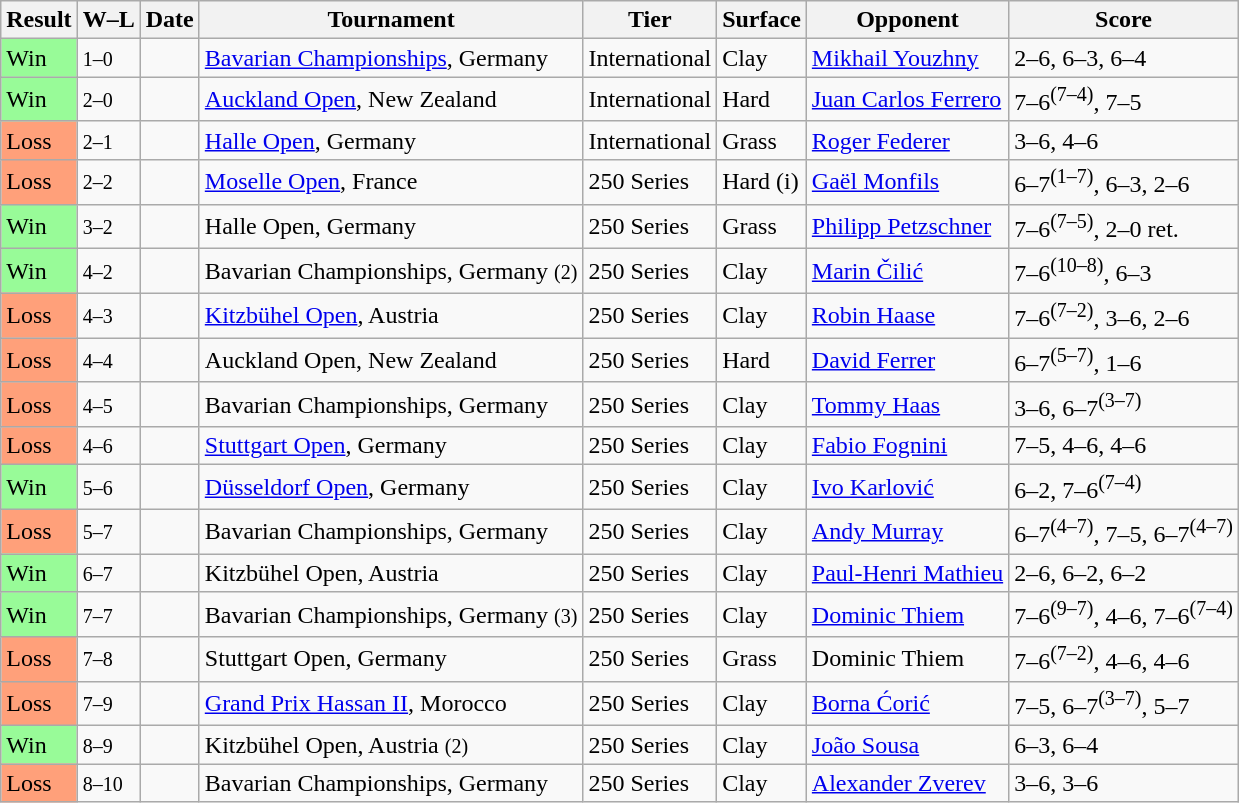<table class="sortable wikitable">
<tr>
<th>Result</th>
<th class="unsortable">W–L</th>
<th>Date</th>
<th>Tournament</th>
<th>Tier</th>
<th>Surface</th>
<th>Opponent</th>
<th class="unsortable">Score</th>
</tr>
<tr>
<td style="background:#98fb98;">Win</td>
<td><small>1–0</small></td>
<td><a href='#'></a></td>
<td><a href='#'>Bavarian Championships</a>, Germany</td>
<td>International</td>
<td>Clay</td>
<td> <a href='#'>Mikhail Youzhny</a></td>
<td>2–6, 6–3, 6–4</td>
</tr>
<tr>
<td style="background:#98fb98;">Win</td>
<td><small>2–0</small></td>
<td><a href='#'></a></td>
<td><a href='#'>Auckland Open</a>, New Zealand</td>
<td>International</td>
<td>Hard</td>
<td> <a href='#'>Juan Carlos Ferrero</a></td>
<td>7–6<sup>(7–4)</sup>, 7–5</td>
</tr>
<tr>
<td style="background:#ffa07a;">Loss</td>
<td><small>2–1</small></td>
<td><a href='#'></a></td>
<td><a href='#'>Halle Open</a>, Germany</td>
<td>International</td>
<td>Grass</td>
<td> <a href='#'>Roger Federer</a></td>
<td>3–6, 4–6</td>
</tr>
<tr>
<td style="background:#ffa07a;">Loss</td>
<td><small>2–2</small></td>
<td><a href='#'></a></td>
<td><a href='#'>Moselle Open</a>, France</td>
<td>250 Series</td>
<td>Hard (i)</td>
<td> <a href='#'>Gaël Monfils</a></td>
<td>6–7<sup>(1–7)</sup>, 6–3, 2–6</td>
</tr>
<tr>
<td style="background:#98fb98;">Win</td>
<td><small>3–2</small></td>
<td><a href='#'></a></td>
<td>Halle Open, Germany</td>
<td>250 Series</td>
<td>Grass</td>
<td> <a href='#'>Philipp Petzschner</a></td>
<td>7–6<sup>(7–5)</sup>, 2–0 ret.</td>
</tr>
<tr>
<td style="background:#98fb98;">Win</td>
<td><small>4–2</small></td>
<td><a href='#'></a></td>
<td>Bavarian Championships, Germany <small>(2)</small></td>
<td>250 Series</td>
<td>Clay</td>
<td> <a href='#'>Marin Čilić</a></td>
<td>7–6<sup>(10–8)</sup>, 6–3</td>
</tr>
<tr>
<td style="background:#ffa07a;">Loss</td>
<td><small>4–3</small></td>
<td><a href='#'></a></td>
<td><a href='#'>Kitzbühel Open</a>, Austria</td>
<td>250 Series</td>
<td>Clay</td>
<td> <a href='#'>Robin Haase</a></td>
<td>7–6<sup>(7–2)</sup>, 3–6, 2–6</td>
</tr>
<tr>
<td style="background:#ffa07a;">Loss</td>
<td><small>4–4</small></td>
<td><a href='#'></a></td>
<td>Auckland Open, New Zealand</td>
<td>250 Series</td>
<td>Hard</td>
<td> <a href='#'>David Ferrer</a></td>
<td>6–7<sup>(5–7)</sup>, 1–6</td>
</tr>
<tr>
<td style="background:#ffa07a;">Loss</td>
<td><small>4–5</small></td>
<td><a href='#'></a></td>
<td>Bavarian Championships, Germany</td>
<td>250 Series</td>
<td>Clay</td>
<td> <a href='#'>Tommy Haas</a></td>
<td>3–6, 6–7<sup>(3–7)</sup></td>
</tr>
<tr>
<td style="background:#ffa07a;">Loss</td>
<td><small>4–6</small></td>
<td><a href='#'></a></td>
<td><a href='#'>Stuttgart Open</a>, Germany</td>
<td>250 Series</td>
<td>Clay</td>
<td> <a href='#'>Fabio Fognini</a></td>
<td>7–5, 4–6, 4–6</td>
</tr>
<tr>
<td style="background:#98fb98;">Win</td>
<td><small>5–6</small></td>
<td><a href='#'></a></td>
<td><a href='#'>Düsseldorf Open</a>, Germany</td>
<td>250 Series</td>
<td>Clay</td>
<td> <a href='#'>Ivo Karlović</a></td>
<td>6–2, 7–6<sup>(7–4)</sup></td>
</tr>
<tr>
<td style="background:#ffa07a;">Loss</td>
<td><small>5–7</small></td>
<td><a href='#'></a></td>
<td>Bavarian Championships, Germany</td>
<td>250 Series</td>
<td>Clay</td>
<td> <a href='#'>Andy Murray</a></td>
<td>6–7<sup>(4–7)</sup>, 7–5, 6–7<sup>(4–7)</sup></td>
</tr>
<tr>
<td style="background:#98fb98;">Win</td>
<td><small>6–7</small></td>
<td><a href='#'></a></td>
<td>Kitzbühel Open, Austria</td>
<td>250 Series</td>
<td>Clay</td>
<td> <a href='#'>Paul-Henri Mathieu</a></td>
<td>2–6, 6–2, 6–2</td>
</tr>
<tr>
<td style="background:#98fb98;">Win</td>
<td><small>7–7</small></td>
<td><a href='#'></a></td>
<td>Bavarian Championships, Germany <small>(3)</small></td>
<td>250 Series</td>
<td>Clay</td>
<td> <a href='#'>Dominic Thiem</a></td>
<td>7–6<sup>(9–7)</sup>, 4–6, 7–6<sup>(7–4)</sup></td>
</tr>
<tr>
<td style="background:#ffa07a;">Loss</td>
<td><small>7–8</small></td>
<td><a href='#'></a></td>
<td>Stuttgart Open, Germany</td>
<td>250 Series</td>
<td>Grass</td>
<td> Dominic Thiem</td>
<td>7–6<sup>(7–2)</sup>, 4–6, 4–6</td>
</tr>
<tr>
<td style="background:#ffa07a;">Loss</td>
<td><small>7–9</small></td>
<td><a href='#'></a></td>
<td><a href='#'>Grand Prix Hassan II</a>, Morocco</td>
<td>250 Series</td>
<td>Clay</td>
<td> <a href='#'>Borna Ćorić</a></td>
<td>7–5, 6–7<sup>(3–7)</sup>, 5–7</td>
</tr>
<tr>
<td style="background:#98fb98;">Win</td>
<td><small>8–9</small></td>
<td><a href='#'></a></td>
<td>Kitzbühel Open, Austria <small>(2)</small></td>
<td>250 Series</td>
<td>Clay</td>
<td> <a href='#'>João Sousa</a></td>
<td>6–3, 6–4</td>
</tr>
<tr>
<td style="background:#ffa07a;">Loss</td>
<td><small>8–10</small></td>
<td><a href='#'></a></td>
<td>Bavarian Championships, Germany</td>
<td>250 Series</td>
<td>Clay</td>
<td> <a href='#'>Alexander Zverev</a></td>
<td>3–6, 3–6</td>
</tr>
</table>
